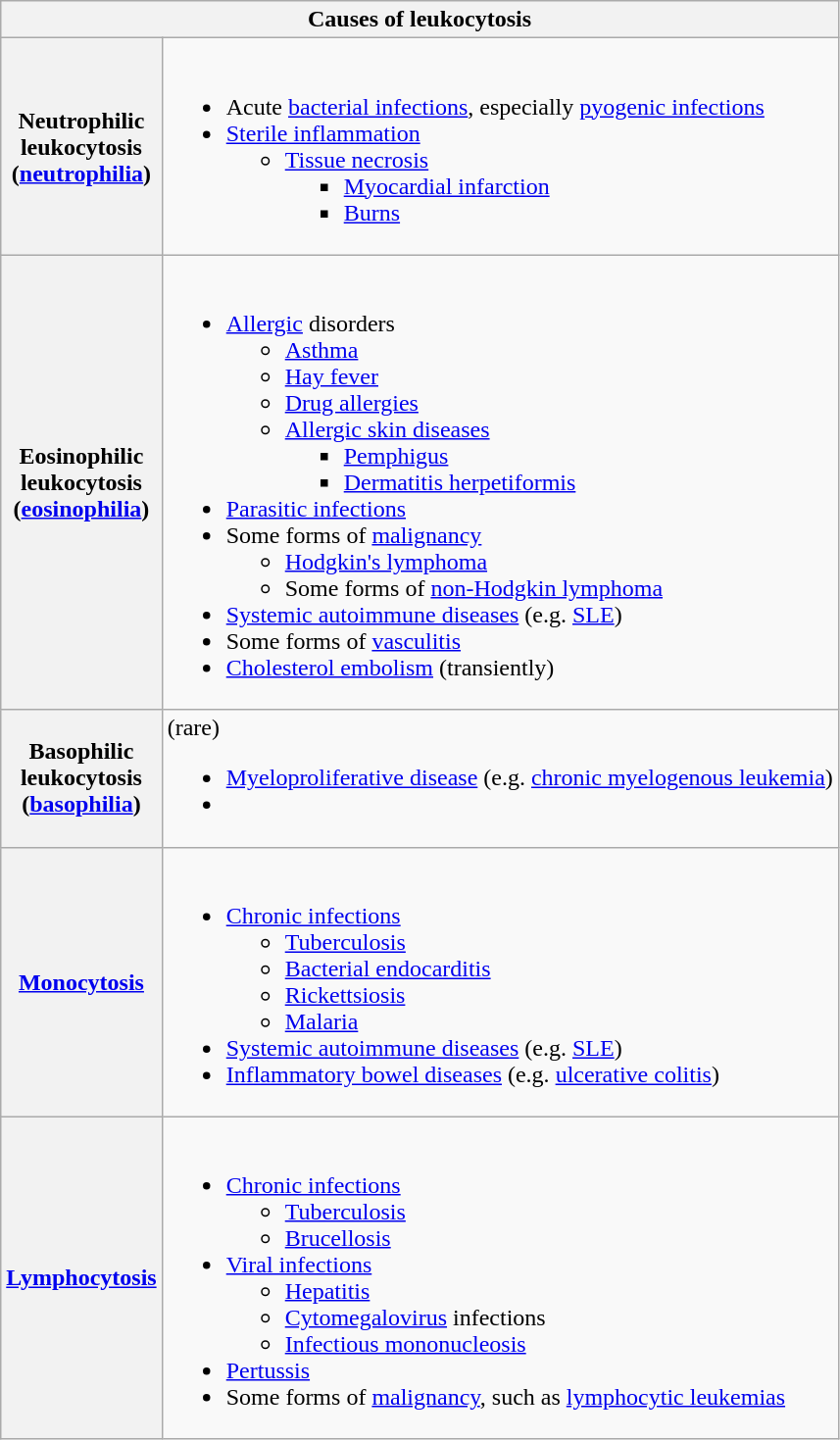<table class="wikitable">
<tr>
<th colspan="5">Causes of leukocytosis</th>
</tr>
<tr>
<th>Neutrophilic <br> leukocytosis <br> (<a href='#'>neutrophilia</a>)</th>
<td><br><ul><li>Acute <a href='#'>bacterial infections</a>, especially <a href='#'>pyogenic infections</a></li><li><a href='#'>Sterile inflammation</a><ul><li><a href='#'>Tissue necrosis</a><ul><li><a href='#'>Myocardial infarction</a></li><li><a href='#'>Burns</a></li></ul></li></ul></li></ul></td>
</tr>
<tr>
<th>Eosinophilic <br> leukocytosis <br> (<a href='#'>eosinophilia</a>)</th>
<td><br><ul><li><a href='#'>Allergic</a> disorders<ul><li><a href='#'>Asthma</a></li><li><a href='#'>Hay fever</a></li><li><a href='#'>Drug allergies</a></li><li><a href='#'>Allergic skin diseases</a><ul><li><a href='#'>Pemphigus</a></li><li><a href='#'>Dermatitis herpetiformis</a></li></ul></li></ul></li><li><a href='#'>Parasitic infections</a></li><li>Some forms of <a href='#'>malignancy</a><ul><li><a href='#'>Hodgkin's lymphoma</a></li><li>Some forms of <a href='#'>non-Hodgkin lymphoma</a></li></ul></li><li><a href='#'>Systemic autoimmune diseases</a> (e.g. <a href='#'>SLE</a>)</li><li>Some forms of <a href='#'>vasculitis</a></li><li><a href='#'>Cholesterol embolism</a> (transiently)</li></ul></td>
</tr>
<tr>
<th>Basophilic <br> leukocytosis <br> (<a href='#'>basophilia</a>)</th>
<td>(rare)<br><ul><li><a href='#'>Myeloproliferative disease</a> (e.g. <a href='#'>chronic myelogenous leukemia</a>)</li><li></li></ul></td>
</tr>
<tr>
<th><a href='#'>Monocytosis</a></th>
<td><br><ul><li><a href='#'>Chronic infections</a><ul><li><a href='#'>Tuberculosis</a></li><li><a href='#'>Bacterial endocarditis</a></li><li><a href='#'>Rickettsiosis</a></li><li><a href='#'>Malaria</a></li></ul></li><li><a href='#'>Systemic autoimmune diseases</a> (e.g. <a href='#'>SLE</a>)</li><li><a href='#'>Inflammatory bowel diseases</a> (e.g. <a href='#'>ulcerative colitis</a>)</li></ul></td>
</tr>
<tr>
<th><a href='#'>Lymphocytosis</a></th>
<td><br><ul><li><a href='#'>Chronic infections</a><ul><li><a href='#'>Tuberculosis</a></li><li><a href='#'>Brucellosis</a></li></ul></li><li><a href='#'>Viral infections</a><ul><li><a href='#'>Hepatitis</a></li><li><a href='#'>Cytomegalovirus</a> infections</li><li><a href='#'>Infectious mononucleosis</a></li></ul></li><li><a href='#'>Pertussis</a></li><li>Some forms of <a href='#'>malignancy</a>, such as <a href='#'>lymphocytic leukemias</a></li></ul></td>
</tr>
</table>
